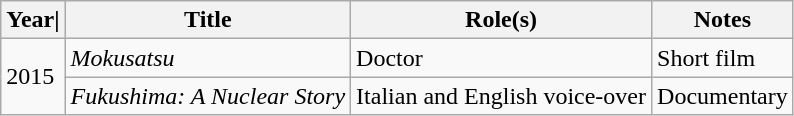<table class="wikitable plainrowheaders sortable">
<tr>
<th scope="col">Year|</th>
<th scope="col">Title</th>
<th scope="col">Role(s)</th>
<th scope="col" class="unsortable">Notes</th>
</tr>
<tr>
<td rowspan=2>2015</td>
<td><em>Mokusatsu</em></td>
<td>Doctor</td>
<td>Short film</td>
</tr>
<tr>
<td><em>Fukushima: A Nuclear Story</em></td>
<td>Italian and English voice-over</td>
<td>Documentary</td>
</tr>
</table>
